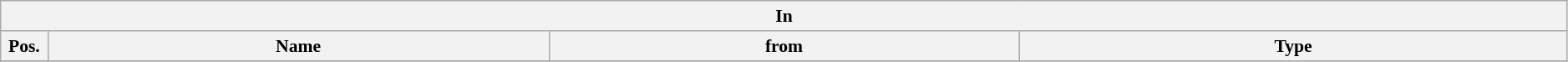<table class="wikitable" style="font-size:90%;width:99%;">
<tr>
<th colspan="4">In</th>
</tr>
<tr>
<th width=3%>Pos.</th>
<th width=32%>Name</th>
<th width=30%>from</th>
<th width=35%>Type</th>
</tr>
<tr>
</tr>
</table>
